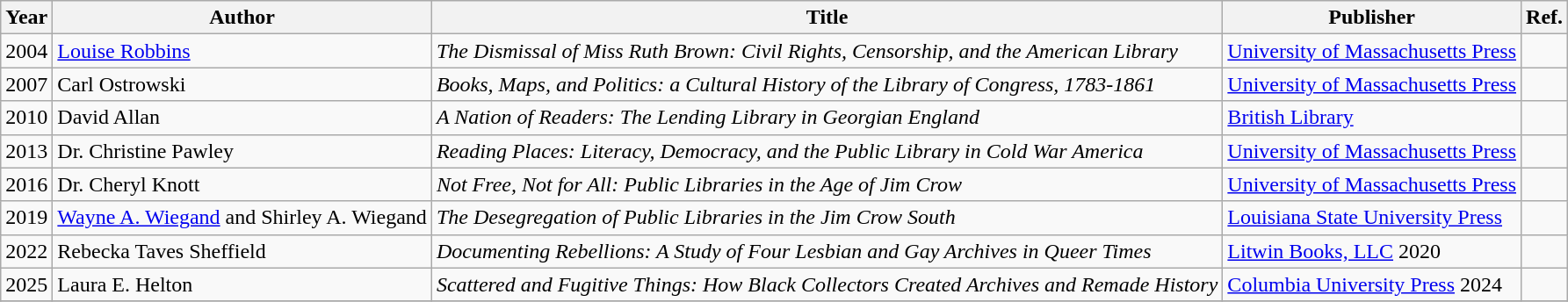<table class="wikitable sortable">
<tr>
<th>Year</th>
<th>Author</th>
<th>Title</th>
<th>Publisher</th>
<th>Ref.</th>
</tr>
<tr>
<td>2004</td>
<td><a href='#'>Louise Robbins</a></td>
<td><em>The Dismissal of Miss Ruth Brown: Civil Rights, Censorship, and the American Library</em></td>
<td><a href='#'>University of Massachusetts Press</a></td>
<td></td>
</tr>
<tr>
<td>2007</td>
<td>Carl Ostrowski</td>
<td><em>Books, Maps, and Politics: a Cultural History of the Library of Congress, 1783-1861</em></td>
<td><a href='#'>University of Massachusetts Press</a></td>
<td></td>
</tr>
<tr>
<td>2010</td>
<td>David Allan</td>
<td><em>A Nation of Readers: The Lending Library in Georgian England</em></td>
<td><a href='#'>British Library</a></td>
<td></td>
</tr>
<tr>
<td>2013</td>
<td>Dr. Christine Pawley</td>
<td><em>Reading Places:  Literacy, Democracy, and the Public Library in Cold War America</em></td>
<td><a href='#'>University of Massachusetts Press</a></td>
<td></td>
</tr>
<tr>
<td>2016</td>
<td>Dr. Cheryl Knott</td>
<td><em>Not Free, Not for All: Public Libraries in the Age of Jim Crow</em></td>
<td><a href='#'>University of Massachusetts Press</a></td>
<td></td>
</tr>
<tr>
<td>2019</td>
<td><a href='#'>Wayne A. Wiegand</a> and Shirley A. Wiegand</td>
<td><em>The Desegregation of Public Libraries in the Jim Crow South</em></td>
<td><a href='#'>Louisiana State University Press</a></td>
<td></td>
</tr>
<tr>
<td>2022</td>
<td>Rebecka Taves Sheffield</td>
<td><em>Documenting Rebellions: A Study of Four Lesbian and Gay Archives in Queer Times</em></td>
<td><a href='#'>Litwin Books, LLC</a> 2020</td>
<td></td>
</tr>
<tr>
<td>2025</td>
<td>Laura E. Helton</td>
<td><em>Scattered and Fugitive Things: How Black Collectors Created Archives and Remade History</em></td>
<td><a href='#'>Columbia University Press</a> 2024</td>
<td></td>
</tr>
<tr>
</tr>
</table>
